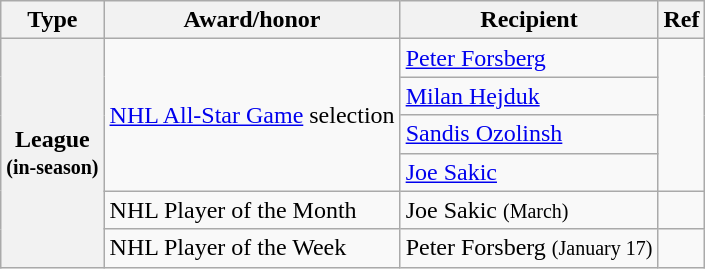<table class="wikitable">
<tr>
<th scope="col">Type</th>
<th scope="col">Award/honor</th>
<th scope="col">Recipient</th>
<th scope="col">Ref</th>
</tr>
<tr>
<th scope="row" rowspan="6">League<br><small>(in-season)</small></th>
<td rowspan="4"><a href='#'>NHL All-Star Game</a> selection</td>
<td><a href='#'>Peter Forsberg</a></td>
<td rowspan="4"></td>
</tr>
<tr>
<td><a href='#'>Milan Hejduk</a></td>
</tr>
<tr>
<td><a href='#'>Sandis Ozolinsh</a></td>
</tr>
<tr>
<td><a href='#'>Joe Sakic</a></td>
</tr>
<tr>
<td>NHL Player of the Month</td>
<td>Joe Sakic <small>(March)</small></td>
<td></td>
</tr>
<tr>
<td>NHL Player of the Week</td>
<td>Peter Forsberg <small>(January 17)</small></td>
<td></td>
</tr>
</table>
